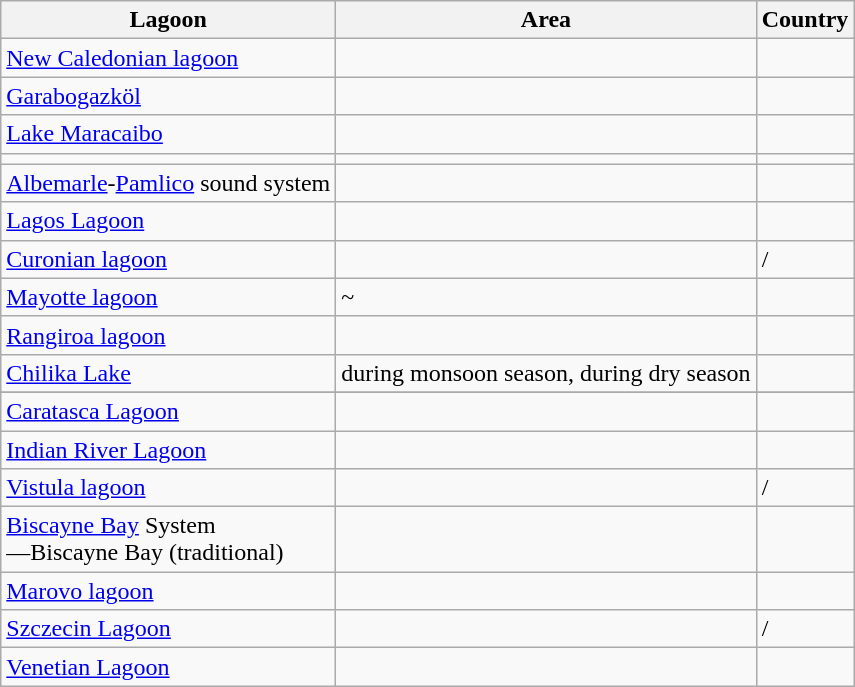<table class="wikitable">
<tr>
<th>Lagoon</th>
<th>Area</th>
<th>Country</th>
</tr>
<tr>
<td><a href='#'>New Caledonian lagoon</a></td>
<td></td>
<td></td>
</tr>
<tr>
<td><a href='#'>Garabogazköl</a></td>
<td></td>
<td></td>
</tr>
<tr>
<td><a href='#'>Lake Maracaibo</a></td>
<td></td>
<td></td>
</tr>
<tr>
<td></td>
<td></td>
<td></td>
</tr>
<tr>
<td><a href='#'>Albemarle</a>-<a href='#'>Pamlico</a> sound system</td>
<td></td>
<td></td>
</tr>
<tr>
<td><a href='#'>Lagos Lagoon</a></td>
<td></td>
<td></td>
</tr>
<tr>
<td><a href='#'>Curonian lagoon</a></td>
<td></td>
<td> /</td>
</tr>
<tr>
<td><a href='#'>Mayotte lagoon</a></td>
<td>~</td>
<td></td>
</tr>
<tr>
<td><a href='#'>Rangiroa lagoon</a></td>
<td></td>
<td></td>
</tr>
<tr>
<td><a href='#'>Chilika Lake</a></td>
<td> during monsoon season,  during dry season</td>
<td></td>
</tr>
<tr>
</tr>
<tr>
<td><a href='#'>Caratasca Lagoon</a></td>
<td></td>
<td></td>
</tr>
<tr>
<td><a href='#'>Indian River Lagoon</a></td>
<td></td>
<td></td>
</tr>
<tr>
<td><a href='#'>Vistula lagoon</a></td>
<td></td>
<td> /</td>
</tr>
<tr>
<td><a href='#'>Biscayne Bay</a> System<br>—Biscayne Bay (traditional)</td>
<td><br></td>
<td></td>
</tr>
<tr>
<td><a href='#'>Marovo lagoon</a></td>
<td></td>
<td></td>
</tr>
<tr>
<td><a href='#'>Szczecin Lagoon</a></td>
<td></td>
<td> / </td>
</tr>
<tr>
<td><a href='#'>Venetian Lagoon</a></td>
<td></td>
<td></td>
</tr>
</table>
